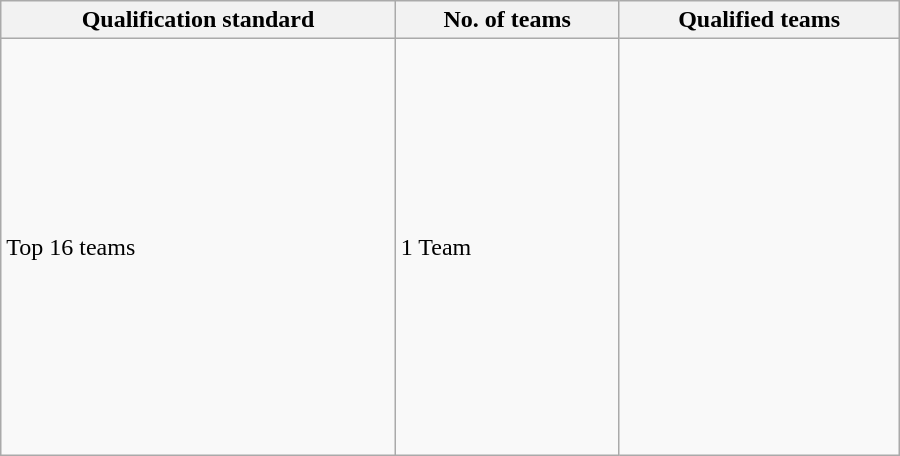<table class="wikitable"  style="text-align:left; width:600px;">
<tr>
<th>Qualification standard</th>
<th>No. of teams</th>
<th>Qualified teams</th>
</tr>
<tr>
<td>Top 16 teams</td>
<td>1 Team</td>
<td><br><br><br><br><br><br><br><br><br><br><br><br><br><br><br></td>
</tr>
</table>
